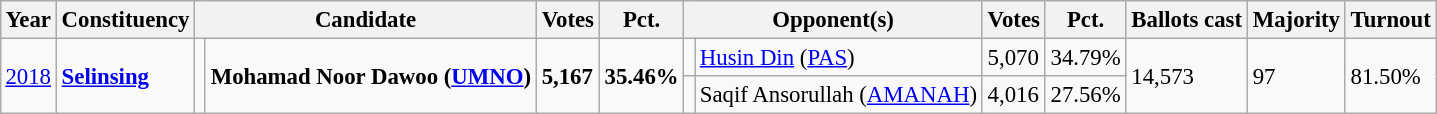<table class="wikitable" style="margin:0.5em ; font-size:95%">
<tr>
<th>Year</th>
<th>Constituency</th>
<th colspan="2">Candidate</th>
<th>Votes</th>
<th>Pct.</th>
<th colspan="2">Opponent(s)</th>
<th>Votes</th>
<th>Pct.</th>
<th>Ballots cast</th>
<th>Majority</th>
<th>Turnout</th>
</tr>
<tr>
<td rowspan="2"><a href='#'>2018</a></td>
<td rowspan="2"><a href='#'><strong>Selinsing</strong></a></td>
<td rowspan="2" ></td>
<td rowspan="2"><strong>Mohamad Noor Dawoo (<a href='#'>UMNO</a>)</strong></td>
<td rowspan="2"><strong>5,167</strong></td>
<td rowspan="2"><strong>35.46%</strong></td>
<td></td>
<td><a href='#'>Husin Din</a> (<a href='#'>PAS</a>)</td>
<td>5,070</td>
<td>34.79%</td>
<td rowspan="2">14,573</td>
<td rowspan="2">97</td>
<td rowspan="2">81.50%</td>
</tr>
<tr>
<td></td>
<td>Saqif Ansorullah (<a href='#'>AMANAH</a>)</td>
<td>4,016</td>
<td>27.56%</td>
</tr>
</table>
